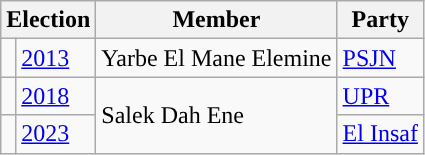<table class="wikitable">
<tr>
<th colspan="2">Election</th>
<th>Member</th>
<th>Party</th>
</tr>
<tr>
<td style="color:inherit;background:"></td>
<td><a href='#'>2013</a></td>
<td>Yarbe El Mane Elemine</td>
<td><a href='#'>PSJN</a></td>
</tr>
<tr>
<td style="color:inherit;background:"></td>
<td><a href='#'>2018</a></td>
<td rowspan=2>Salek Dah Ene</td>
<td><a href='#'>UPR</a></td>
</tr>
<tr>
<td style="color:inherit;background:"></td>
<td><a href='#'>2023</a></td>
<td><a href='#'>El Insaf</a></td>
</tr>
</table>
